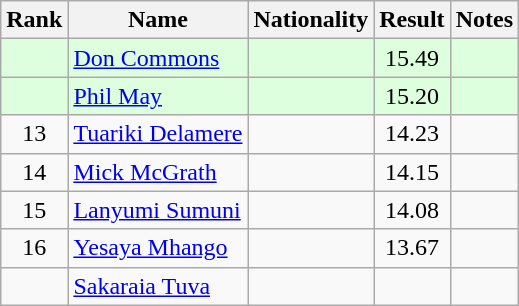<table class="wikitable sortable" style="text-align:center">
<tr>
<th>Rank</th>
<th>Name</th>
<th>Nationality</th>
<th>Result</th>
<th>Notes</th>
</tr>
<tr bgcolor=ddffdd>
<td></td>
<td align=left><a href='#'>Don Commons</a></td>
<td align=left></td>
<td>15.49</td>
<td></td>
</tr>
<tr bgcolor=ddffdd>
<td></td>
<td align=left><a href='#'>Phil May</a></td>
<td align=left></td>
<td>15.20</td>
<td></td>
</tr>
<tr>
<td>13</td>
<td align=left><a href='#'>Tuariki Delamere</a></td>
<td align=left></td>
<td>14.23</td>
<td></td>
</tr>
<tr>
<td>14</td>
<td align=left><a href='#'>Mick McGrath</a></td>
<td align=left></td>
<td>14.15</td>
<td></td>
</tr>
<tr>
<td>15</td>
<td align=left><a href='#'>Lanyumi Sumuni</a></td>
<td align=left></td>
<td>14.08</td>
<td></td>
</tr>
<tr>
<td>16</td>
<td align=left><a href='#'>Yesaya Mhango</a></td>
<td align=left></td>
<td>13.67</td>
<td></td>
</tr>
<tr>
<td></td>
<td align=left><a href='#'>Sakaraia Tuva</a></td>
<td align=left></td>
<td></td>
<td></td>
</tr>
</table>
